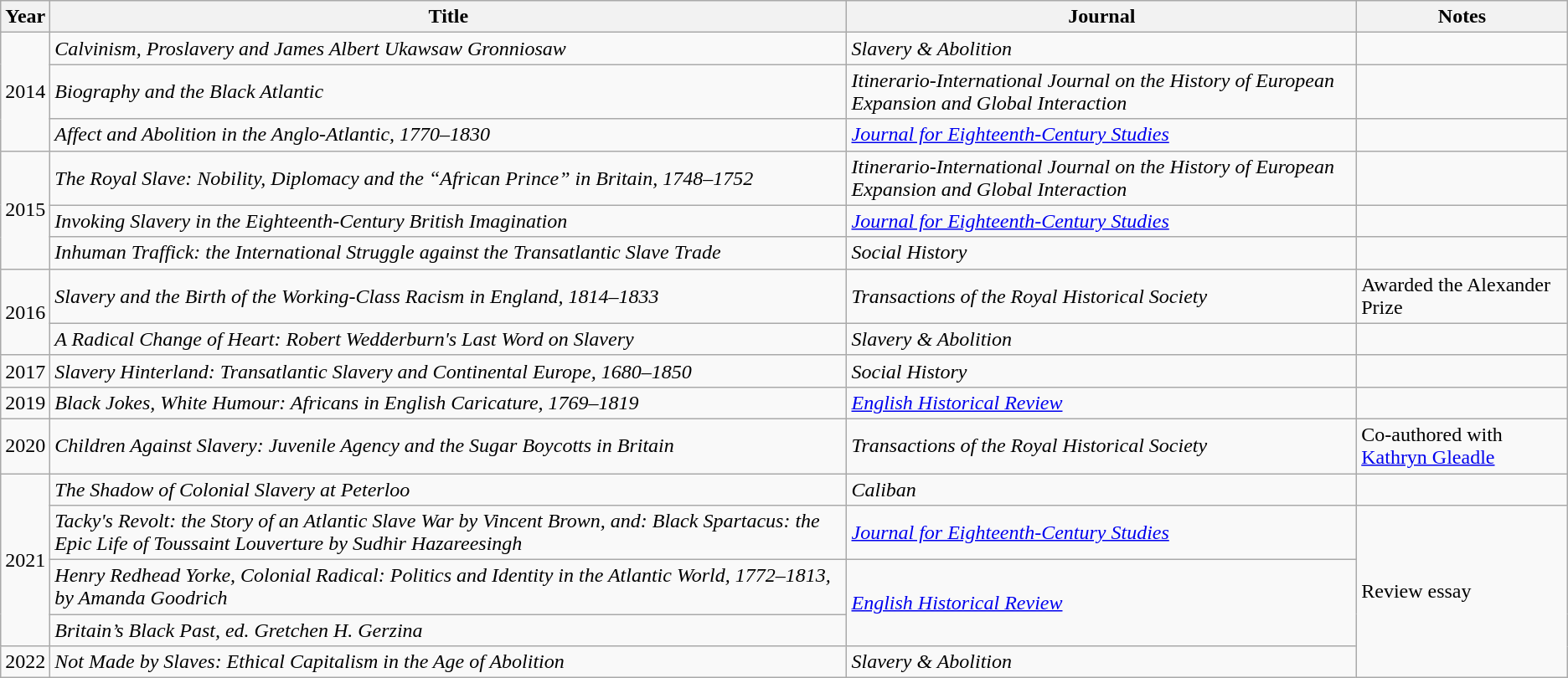<table class="wikitable">
<tr>
<th>Year</th>
<th>Title</th>
<th>Journal</th>
<th>Notes</th>
</tr>
<tr>
<td rowspan="3">2014</td>
<td><em>Calvinism, Proslavery and James Albert Ukawsaw Gronniosaw</em></td>
<td><em>Slavery & Abolition</em></td>
<td></td>
</tr>
<tr>
<td><em>Biography and the Black Atlantic</em></td>
<td><em>Itinerario-International Journal on the History of European Expansion and Global Interaction</em></td>
<td></td>
</tr>
<tr>
<td><em>Affect and Abolition in the Anglo-Atlantic, 1770–1830</em></td>
<td><a href='#'><em>Journal for Eighteenth-Century Studies</em></a></td>
<td></td>
</tr>
<tr>
<td rowspan="3">2015</td>
<td><em>The Royal Slave: Nobility, Diplomacy and the “African Prince” in Britain, 1748–1752</em></td>
<td><em>Itinerario-International Journal on the History of European Expansion and Global Interaction</em></td>
<td></td>
</tr>
<tr>
<td><em>Invoking Slavery in the Eighteenth-Century British Imagination</em></td>
<td><a href='#'><em>Journal for Eighteenth-Century Studies</em></a></td>
<td></td>
</tr>
<tr>
<td><em>Inhuman Traffick: the International Struggle against the Transatlantic Slave Trade</em></td>
<td><em>Social History</em></td>
<td></td>
</tr>
<tr>
<td rowspan="2">2016</td>
<td><em>Slavery and the Birth of the Working-Class Racism in England, 1814–1833</em></td>
<td><em>Transactions of the Royal Historical Society</em></td>
<td>Awarded the Alexander Prize</td>
</tr>
<tr>
<td><em>A Radical Change of Heart: Robert Wedderburn's Last Word on Slavery</em></td>
<td><em>Slavery & Abolition</em></td>
<td></td>
</tr>
<tr>
<td>2017</td>
<td><em>Slavery Hinterland: Transatlantic Slavery and Continental Europe, 1680–1850</em></td>
<td><em>Social History</em></td>
<td></td>
</tr>
<tr>
<td>2019</td>
<td><em>Black Jokes, White Humour: Africans in English Caricature, 1769–1819</em></td>
<td><em><a href='#'>English Historical Review</a></em></td>
<td></td>
</tr>
<tr>
<td>2020</td>
<td><em>Children Against Slavery: Juvenile Agency and the Sugar Boycotts in Britain</em></td>
<td><em>Transactions of the Royal Historical Society</em></td>
<td>Co-authored with <a href='#'>Kathryn Gleadle</a></td>
</tr>
<tr>
<td rowspan="4">2021</td>
<td><em>The Shadow of Colonial Slavery at Peterloo</em></td>
<td><em>Caliban</em></td>
<td></td>
</tr>
<tr>
<td><em>Tacky's Revolt: the Story of an Atlantic Slave War by Vincent Brown, and: Black Spartacus: the Epic Life of Toussaint Louverture by Sudhir Hazareesingh</em></td>
<td><a href='#'><em>Journal for Eighteenth-Century Studies</em></a></td>
<td rowspan="4">Review essay</td>
</tr>
<tr>
<td><em>Henry Redhead Yorke, Colonial Radical: Politics and Identity in the Atlantic World, 1772–1813, by Amanda Goodrich</em></td>
<td rowspan="2"><em><a href='#'>English Historical Review</a></em></td>
</tr>
<tr>
<td><em>Britain’s Black Past, ed. Gretchen H. Gerzina</em></td>
</tr>
<tr>
<td>2022</td>
<td><em>Not Made by Slaves: Ethical Capitalism in the Age of Abolition</em></td>
<td><em>Slavery & Abolition</em></td>
</tr>
</table>
